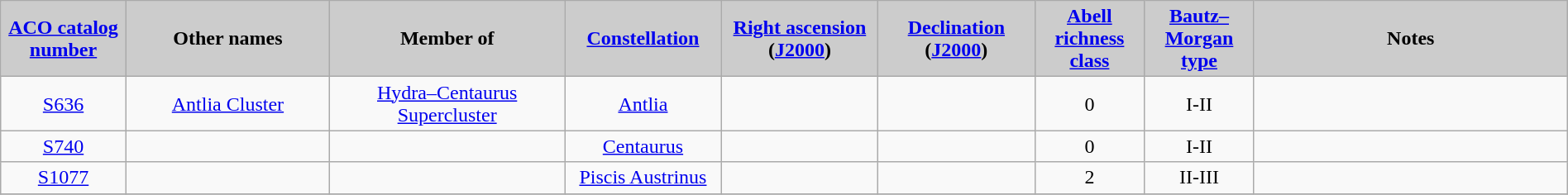<table class="wikitable sortable" width="100%" style="text-align:center;">
<tr>
<th style="background:#CCCCCC;" width="8%"><a href='#'>ACO catalog number</a></th>
<th style="background:#CCCCCC;" width="13%">Other names</th>
<th style="background:#CCCCCC;" width="15%">Member of</th>
<th style="background:#CCCCCC;" width="10%"><a href='#'>Constellation</a></th>
<th style="background:#CCCCCC;" width="10%"><a href='#'>Right ascension</a> (<a href='#'>J2000</a>)</th>
<th style="background:#CCCCCC;" width="10%"><a href='#'>Declination</a> (<a href='#'>J2000</a>)</th>
<th style="background:#CCCCCC;" width="7%"><a href='#'>Abell richness class</a></th>
<th style="background:#CCCCCC;" width="7%"><a href='#'>Bautz–Morgan type</a></th>
<th style="background:#CCCCCC;" width="25%">Notes</th>
</tr>
<tr>
<td><a href='#'>S636</a></td>
<td><a href='#'>Antlia Cluster</a></td>
<td><a href='#'>Hydra–Centaurus Supercluster</a></td>
<td><a href='#'>Antlia</a></td>
<td></td>
<td></td>
<td>0</td>
<td>I-II</td>
<td></td>
</tr>
<tr>
<td><a href='#'>S740</a></td>
<td></td>
<td></td>
<td><a href='#'>Centaurus</a></td>
<td></td>
<td></td>
<td>0</td>
<td>I-II</td>
<td></td>
</tr>
<tr>
<td><a href='#'>S1077</a></td>
<td></td>
<td></td>
<td><a href='#'>Piscis Austrinus</a></td>
<td></td>
<td></td>
<td>2</td>
<td>II-III</td>
<td></td>
</tr>
<tr>
</tr>
</table>
